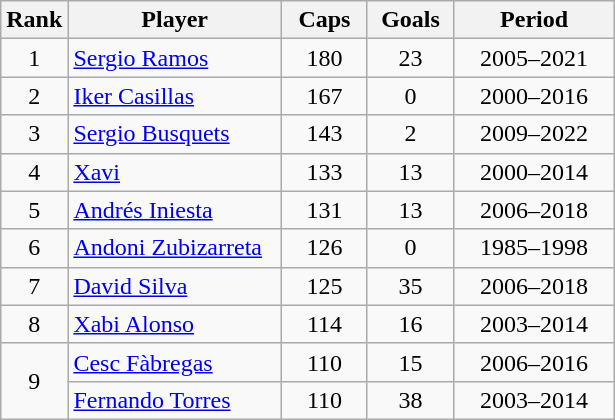<table class="wikitable sortable" style="text-align:center;">
<tr>
<th width=30px>Rank</th>
<th style="width:135px;">Player</th>
<th width=50px>Caps</th>
<th width=50px>Goals</th>
<th style="width:100px;">Period</th>
</tr>
<tr>
<td>1</td>
<td style="text-align: left;"><a href='#'>Sergio Ramos</a></td>
<td>180</td>
<td>23</td>
<td>2005–2021</td>
</tr>
<tr>
<td>2</td>
<td style="text-align: left;"><a href='#'>Iker Casillas</a></td>
<td>167</td>
<td>0</td>
<td>2000–2016</td>
</tr>
<tr>
<td>3</td>
<td style="text-align:left;"><a href='#'>Sergio Busquets</a></td>
<td>143</td>
<td>2</td>
<td>2009–2022</td>
</tr>
<tr>
<td>4</td>
<td style="text-align: left;"><a href='#'>Xavi</a></td>
<td>133</td>
<td>13</td>
<td>2000–2014</td>
</tr>
<tr>
<td>5</td>
<td style="text-align: left;"><a href='#'>Andrés Iniesta</a></td>
<td>131</td>
<td>13</td>
<td>2006–2018</td>
</tr>
<tr>
<td>6</td>
<td style="text-align: left;"><a href='#'>Andoni Zubizarreta</a></td>
<td>126</td>
<td>0</td>
<td>1985–1998</td>
</tr>
<tr>
<td>7</td>
<td style="text-align: left;"><a href='#'>David Silva</a></td>
<td>125</td>
<td>35</td>
<td>2006–2018</td>
</tr>
<tr>
<td>8</td>
<td style="text-align: left;"><a href='#'>Xabi Alonso</a></td>
<td>114</td>
<td>16</td>
<td>2003–2014</td>
</tr>
<tr>
<td rowspan=2>9</td>
<td style="text-align: left;"><a href='#'>Cesc Fàbregas</a></td>
<td>110</td>
<td>15</td>
<td>2006–2016</td>
</tr>
<tr>
<td style="text-align: left;"><a href='#'>Fernando Torres</a></td>
<td>110</td>
<td>38</td>
<td>2003–2014</td>
</tr>
</table>
